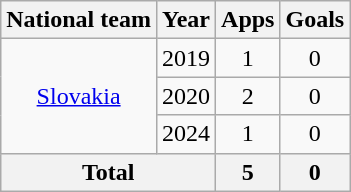<table class="wikitable" style="text-align:center">
<tr>
<th>National team</th>
<th>Year</th>
<th>Apps</th>
<th>Goals</th>
</tr>
<tr>
<td rowspan="3"><a href='#'>Slovakia</a></td>
<td>2019</td>
<td>1</td>
<td>0</td>
</tr>
<tr>
<td>2020</td>
<td>2</td>
<td>0</td>
</tr>
<tr>
<td>2024</td>
<td>1</td>
<td>0</td>
</tr>
<tr>
<th colspan="2">Total</th>
<th>5</th>
<th>0</th>
</tr>
</table>
